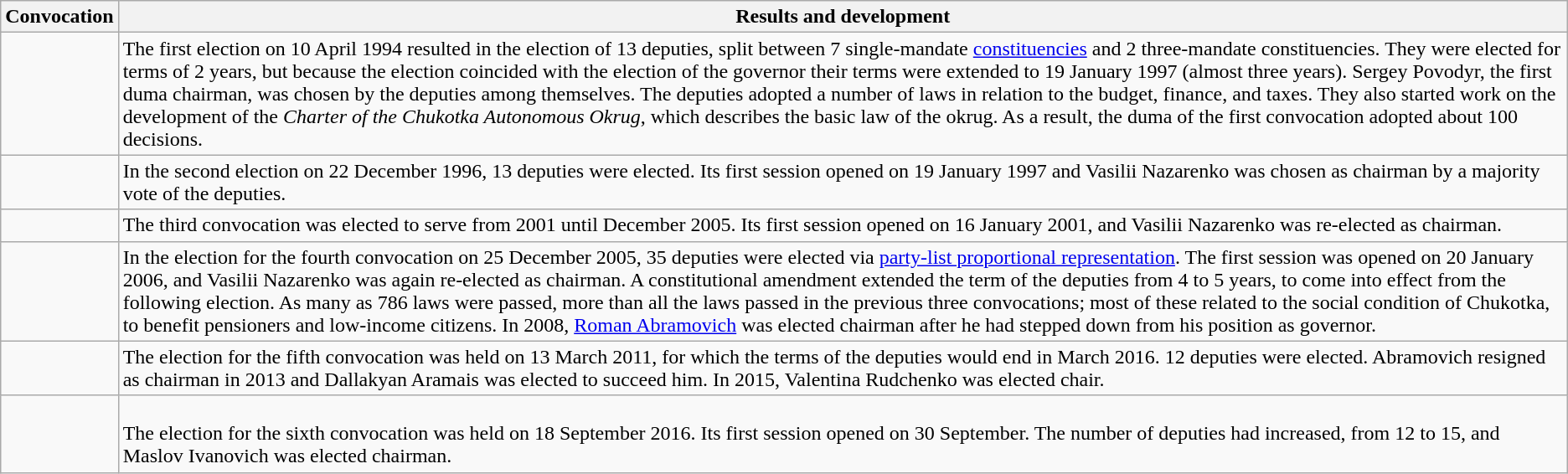<table class="wikitable">
<tr>
<th>Convocation</th>
<th>Results and development</th>
</tr>
<tr>
<td></td>
<td>The first election on 10 April 1994 resulted in the election of 13 deputies, split between 7 single-mandate <a href='#'>constituencies</a> and 2 three-mandate constituencies. They were elected for terms of 2 years, but because the election coincided with the election of the governor their terms were extended to 19 January 1997 (almost three years). Sergey Povodyr, the first duma chairman, was chosen by the deputies among themselves. The deputies adopted a number of laws in relation to the budget, finance, and taxes. They also started work on the development of the <em>Charter of the Chukotka Autonomous Okrug</em>, which describes the basic law of the okrug. As a result, the duma of the first convocation adopted about 100 decisions.</td>
</tr>
<tr>
<td></td>
<td>In the second election on 22 December 1996, 13 deputies were elected. Its first session opened on 19 January 1997 and Vasilii Nazarenko was chosen as chairman by a majority vote of the deputies.</td>
</tr>
<tr>
<td></td>
<td>The third convocation was elected to serve from 2001 until December 2005. Its first session opened on 16 January 2001, and Vasilii Nazarenko was re-elected as chairman.</td>
</tr>
<tr>
<td></td>
<td>In the election for the fourth convocation on 25 December 2005, 35 deputies were elected via <a href='#'>party-list proportional representation</a>. The first session was opened on 20 January 2006, and Vasilii Nazarenko was again re-elected as chairman.  A constitutional amendment extended the term of the deputies from 4 to 5 years, to come into effect from the following election. As many as 786 laws were passed, more than all the laws passed in the previous three convocations; most of these related to the social condition of Chukotka, to benefit pensioners and low-income citizens. In 2008, <a href='#'>Roman Abramovich</a> was elected chairman after he had stepped down from his position as governor.</td>
</tr>
<tr>
<td></td>
<td>The election for the fifth convocation was held on 13 March 2011, for which the terms of the deputies would end in March 2016. 12 deputies were elected. Abramovich resigned as chairman in 2013 and Dallakyan Aramais was elected to succeed him. In 2015, Valentina Rudchenko was elected chair.</td>
</tr>
<tr>
<td></td>
<td><br>The election for the sixth convocation was held on 18 September 2016. Its first session opened on 30 September. The number of deputies had increased, from 12 to 15, and Maslov Ivanovich was elected chairman.</td>
</tr>
</table>
